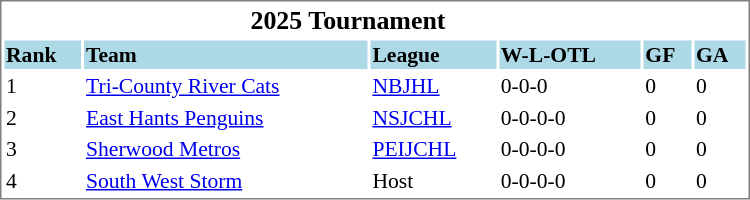<table cellpadding="1" width="500px" style="font-size: 90%; border: 1px solid gray;">
<tr align="center" style="font-size: larger;">
<td colspan=5><strong>2025 Tournament</strong></td>
</tr>
<tr style="background:lightblue;">
<td><strong>Rank</strong></td>
<td><strong>Team</strong></td>
<td><strong>League</strong></td>
<td><strong>W-L-OTL</strong></td>
<td><strong>GF</strong></td>
<td><strong>GA</strong></td>
</tr>
<tr>
<td>1</td>
<td><a href='#'>Tri-County River Cats</a></td>
<td><a href='#'>NBJHL</a></td>
<td>0-0-0</td>
<td>0</td>
<td>0</td>
</tr>
<tr>
<td>2</td>
<td><a href='#'>East Hants Penguins</a></td>
<td><a href='#'>NSJCHL</a></td>
<td>0-0-0-0</td>
<td>0</td>
<td>0</td>
</tr>
<tr>
<td>3</td>
<td><a href='#'>Sherwood Metros</a></td>
<td><a href='#'>PEIJCHL</a></td>
<td>0-0-0-0</td>
<td>0</td>
<td>0</td>
</tr>
<tr>
<td>4</td>
<td><a href='#'>South West Storm</a></td>
<td>Host</td>
<td>0-0-0-0</td>
<td>0</td>
<td>0</td>
</tr>
</table>
